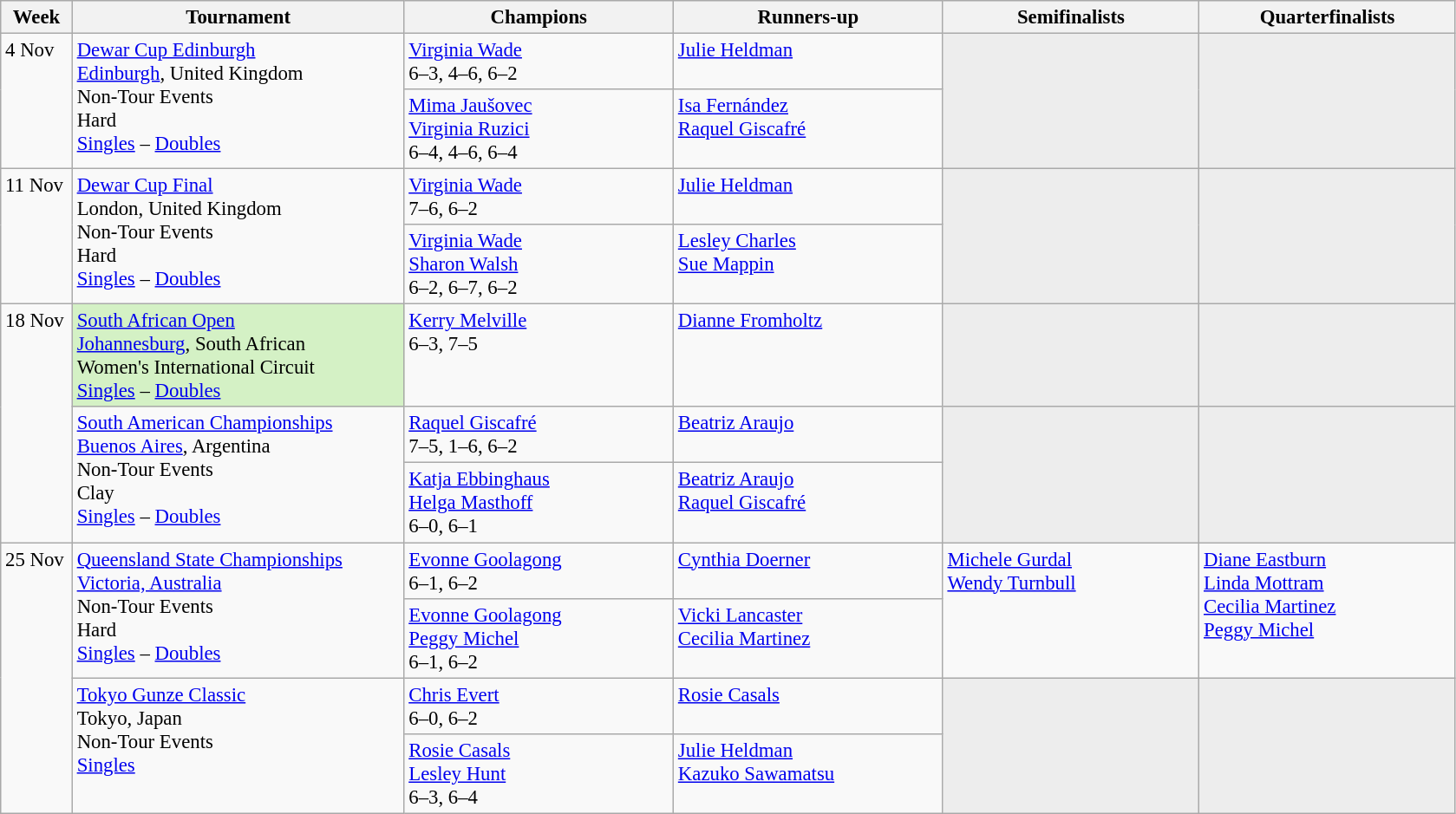<table class=wikitable style=font-size:95%>
<tr>
<th style="width:48px;">Week</th>
<th style="width:248px;">Tournament</th>
<th style="width:200px;">Champions</th>
<th style="width:200px;">Runners-up</th>
<th style="width:190px;">Semifinalists</th>
<th style="width:190px;">Quarterfinalists</th>
</tr>
<tr valign=top>
<td rowspan=2>4 Nov</td>
<td rowspan=2><a href='#'>Dewar Cup Edinburgh</a><br> <a href='#'>Edinburgh</a>, United Kingdom<br>Non-Tour Events<br>Hard<br><a href='#'>Singles</a> – <a href='#'>Doubles</a></td>
<td> <a href='#'>Virginia Wade</a><br>6–3, 4–6, 6–2</td>
<td> <a href='#'>Julie Heldman</a></td>
<td rowspan=2 style="background:#ededed;"></td>
<td rowspan=2 style="background:#ededed;"></td>
</tr>
<tr valign=top>
<td> <a href='#'>Mima Jaušovec</a><br> <a href='#'>Virginia Ruzici</a><br>6–4, 4–6, 6–4</td>
<td> <a href='#'>Isa Fernández</a><br>  <a href='#'>Raquel Giscafré</a></td>
</tr>
<tr valign=top>
<td rowspan=2>11 Nov</td>
<td rowspan=2><a href='#'>Dewar Cup Final</a><br> London, United Kingdom<br>Non-Tour Events<br>Hard<br><a href='#'>Singles</a> – <a href='#'>Doubles</a></td>
<td> <a href='#'>Virginia Wade</a><br>7–6, 6–2</td>
<td> <a href='#'>Julie Heldman</a></td>
<td rowspan=2 style="background:#ededed;"></td>
<td rowspan=2 style="background:#ededed;"></td>
</tr>
<tr valign=top>
<td> <a href='#'>Virginia Wade</a><br> <a href='#'>Sharon Walsh</a><br>6–2, 6–7, 6–2</td>
<td> <a href='#'>Lesley Charles</a><br> <a href='#'>Sue Mappin</a></td>
</tr>
<tr valign=top>
<td rowspan=3>18 Nov</td>
<td style="background:#D4F1C5;" rowspan="1"><a href='#'>South African Open</a><br> <a href='#'>Johannesburg</a>, South African<br>Women's International Circuit<br><a href='#'>Singles</a> – <a href='#'>Doubles</a></td>
<td> <a href='#'>Kerry Melville</a><br>6–3, 7–5</td>
<td> <a href='#'>Dianne Fromholtz</a></td>
<td style="background:#ededed;"></td>
<td style="background:#ededed;"></td>
</tr>
<tr valign=top>
<td rowspan=2><a href='#'>South American Championships</a><br> <a href='#'>Buenos Aires</a>, Argentina<br>Non-Tour Events<br>Clay<br><a href='#'>Singles</a> – <a href='#'>Doubles</a></td>
<td> <a href='#'>Raquel Giscafré</a><br>7–5, 1–6, 6–2</td>
<td> <a href='#'>Beatriz Araujo</a></td>
<td rowspan=2 style="background:#ededed;"></td>
<td rowspan=2 style="background:#ededed;"></td>
</tr>
<tr valign=top>
<td> <a href='#'>Katja Ebbinghaus</a><br> <a href='#'>Helga Masthoff</a><br>6–0, 6–1</td>
<td> <a href='#'>Beatriz Araujo</a><br> <a href='#'>Raquel Giscafré</a></td>
</tr>
<tr valign=top>
<td rowspan=4>25 Nov</td>
<td rowspan=2><a href='#'>Queensland State Championships</a><br> <a href='#'>Victoria, Australia</a> <br>Non-Tour Events<br>Hard<br><a href='#'>Singles</a> – <a href='#'>Doubles</a></td>
<td> <a href='#'>Evonne Goolagong</a><br>6–1, 6–2</td>
<td> <a href='#'>Cynthia Doerner</a></td>
<td rowspan=2> <a href='#'>Michele Gurdal</a><br> <a href='#'>Wendy Turnbull</a></td>
<td rowspan=2> <a href='#'>Diane Eastburn</a><br> <a href='#'>Linda Mottram</a><br> <a href='#'>Cecilia Martinez</a><br> <a href='#'>Peggy Michel</a></td>
</tr>
<tr valign=top>
<td> <a href='#'>Evonne Goolagong</a><br> <a href='#'>Peggy Michel</a><br>6–1, 6–2</td>
<td> <a href='#'>Vicki Lancaster</a><br> <a href='#'>Cecilia Martinez</a></td>
</tr>
<tr valign=top>
<td rowspan=2><a href='#'>Tokyo Gunze Classic</a><br> Tokyo, Japan<br>Non-Tour Events<br><a href='#'>Singles</a></td>
<td> <a href='#'>Chris Evert</a><br>6–0, 6–2</td>
<td> <a href='#'>Rosie Casals</a></td>
<td rowspan=2; style="background:#ededed;"></td>
<td rowspan=2; style="background:#ededed;"></td>
</tr>
<tr valign=top>
<td> <a href='#'>Rosie Casals</a><br> <a href='#'>Lesley Hunt</a><br>6–3, 6–4</td>
<td> <a href='#'>Julie Heldman</a><br> <a href='#'>Kazuko Sawamatsu</a></td>
</tr>
</table>
